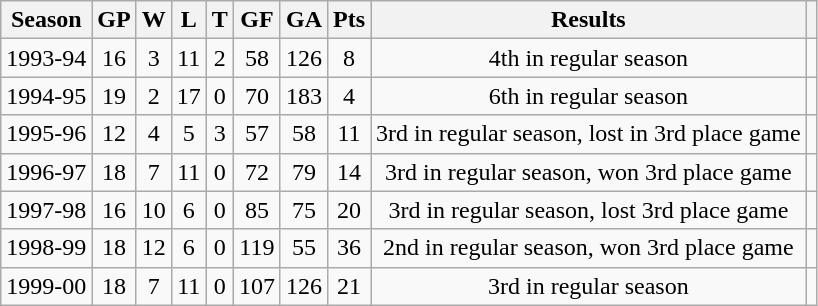<table class="wikitable">
<tr>
<th>Season</th>
<th>GP</th>
<th>W</th>
<th>L</th>
<th>T</th>
<th>GF</th>
<th>GA</th>
<th>Pts</th>
<th>Results</th>
<th></th>
</tr>
<tr align="center">
<td>1993-94</td>
<td>16</td>
<td>3</td>
<td>11</td>
<td>2</td>
<td>58</td>
<td>126</td>
<td>8</td>
<td>4th in regular season</td>
<td></td>
</tr>
<tr align="center">
<td>1994-95</td>
<td>19</td>
<td>2</td>
<td>17</td>
<td>0</td>
<td>70</td>
<td>183</td>
<td>4</td>
<td>6th in regular season</td>
<td></td>
</tr>
<tr align="center">
<td>1995-96</td>
<td>12</td>
<td>4</td>
<td>5</td>
<td>3</td>
<td>57</td>
<td>58</td>
<td>11</td>
<td>3rd in regular season, lost in 3rd place game</td>
<td></td>
</tr>
<tr align="center">
<td>1996-97</td>
<td>18</td>
<td>7</td>
<td>11</td>
<td>0</td>
<td>72</td>
<td>79</td>
<td>14</td>
<td>3rd in regular season, won 3rd place game</td>
<td></td>
</tr>
<tr align="center">
<td>1997-98</td>
<td>16</td>
<td>10</td>
<td>6</td>
<td>0</td>
<td>85</td>
<td>75</td>
<td>20</td>
<td>3rd in regular season, lost 3rd place game</td>
<td></td>
</tr>
<tr align="center">
<td>1998-99</td>
<td>18</td>
<td>12</td>
<td>6</td>
<td>0</td>
<td>119</td>
<td>55</td>
<td>36</td>
<td>2nd in regular season, won 3rd place game</td>
<td></td>
</tr>
<tr align="center">
<td>1999-00</td>
<td>18</td>
<td>7</td>
<td>11</td>
<td>0</td>
<td>107</td>
<td>126</td>
<td>21</td>
<td>3rd in regular season</td>
<td></td>
</tr>
</table>
